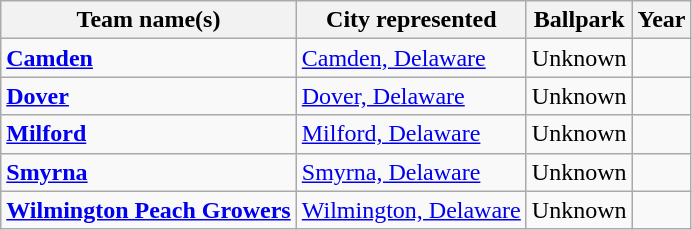<table class="wikitable">
<tr>
<th>Team name(s)</th>
<th>City represented</th>
<th>Ballpark</th>
<th>Year</th>
</tr>
<tr>
<td><strong><a href='#'>Camden</a></strong></td>
<td><a href='#'>Camden, Delaware</a></td>
<td>Unknown</td>
<td></td>
</tr>
<tr>
<td><strong><a href='#'>Dover</a></strong></td>
<td><a href='#'>Dover, Delaware</a></td>
<td>Unknown</td>
<td></td>
</tr>
<tr>
<td><strong><a href='#'>Milford</a></strong></td>
<td><a href='#'>Milford, Delaware</a></td>
<td>Unknown</td>
<td></td>
</tr>
<tr>
<td><strong><a href='#'>Smyrna</a></strong></td>
<td><a href='#'>Smyrna, Delaware</a></td>
<td>Unknown</td>
<td></td>
</tr>
<tr>
<td><strong><a href='#'>Wilmington Peach Growers</a></strong></td>
<td><a href='#'>Wilmington, Delaware</a></td>
<td>Unknown</td>
<td></td>
</tr>
</table>
